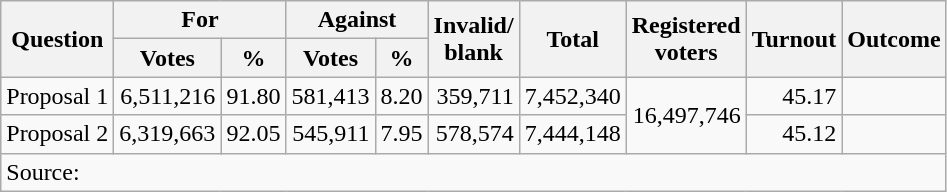<table class=wikitable style=text-align:right>
<tr>
<th rowspan=2>Question</th>
<th colspan=2>For</th>
<th colspan=2>Against</th>
<th rowspan=2>Invalid/<br>blank</th>
<th rowspan=2>Total</th>
<th rowspan=2>Registered<br>voters</th>
<th rowspan=2>Turnout</th>
<th rowspan=2>Outcome</th>
</tr>
<tr>
<th>Votes</th>
<th>%</th>
<th>Votes</th>
<th>%</th>
</tr>
<tr>
<td align=left>Proposal 1</td>
<td>6,511,216</td>
<td>91.80</td>
<td>581,413</td>
<td>8.20</td>
<td>359,711</td>
<td>7,452,340</td>
<td rowspan=2>16,497,746</td>
<td>45.17</td>
<td></td>
</tr>
<tr>
<td align=left>Proposal 2</td>
<td>6,319,663</td>
<td>92.05</td>
<td>545,911</td>
<td>7.95</td>
<td>578,574</td>
<td>7,444,148</td>
<td>45.12</td>
<td></td>
</tr>
<tr>
<td align=left colspan=12>Source: </td>
</tr>
</table>
